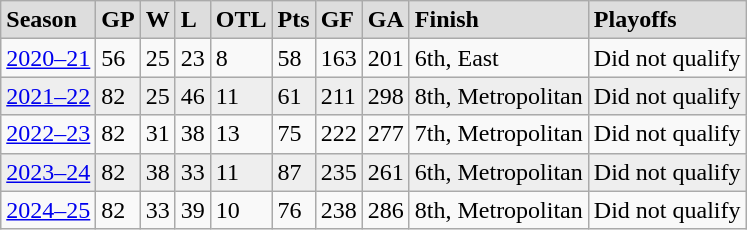<table class="wikitable">
<tr style="font-weight:bold; background:#ddd;">
<td>Season</td>
<td>GP</td>
<td>W</td>
<td>L</td>
<td>OTL</td>
<td>Pts</td>
<td>GF</td>
<td>GA</td>
<td>Finish</td>
<td>Playoffs</td>
</tr>
<tr>
<td><a href='#'>2020–21</a></td>
<td>56</td>
<td>25</td>
<td>23</td>
<td>8</td>
<td>58</td>
<td>163</td>
<td>201</td>
<td>6th, East</td>
<td>Did not qualify</td>
</tr>
<tr style="background:#eee;">
<td><a href='#'>2021–22</a></td>
<td>82</td>
<td>25</td>
<td>46</td>
<td>11</td>
<td>61</td>
<td>211</td>
<td>298</td>
<td>8th, Metropolitan</td>
<td>Did not qualify</td>
</tr>
<tr>
<td><a href='#'>2022–23</a></td>
<td>82</td>
<td>31</td>
<td>38</td>
<td>13</td>
<td>75</td>
<td>222</td>
<td>277</td>
<td>7th, Metropolitan</td>
<td>Did not qualify</td>
</tr>
<tr style="background:#eee;">
<td><a href='#'>2023–24</a></td>
<td>82</td>
<td>38</td>
<td>33</td>
<td>11</td>
<td>87</td>
<td>235</td>
<td>261</td>
<td>6th, Metropolitan</td>
<td>Did not qualify</td>
</tr>
<tr>
<td><a href='#'>2024–25</a></td>
<td>82</td>
<td>33</td>
<td>39</td>
<td>10</td>
<td>76</td>
<td>238</td>
<td>286</td>
<td>8th, Metropolitan</td>
<td>Did not qualify</td>
</tr>
</table>
